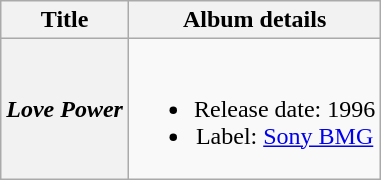<table class="wikitable plainrowheaders" style="text-align:center;">
<tr>
<th>Title</th>
<th>Album details</th>
</tr>
<tr>
<th scope="row"><em>Love Power</em></th>
<td><br><ul><li>Release date: 1996</li><li>Label: <a href='#'>Sony BMG</a></li></ul></td>
</tr>
</table>
